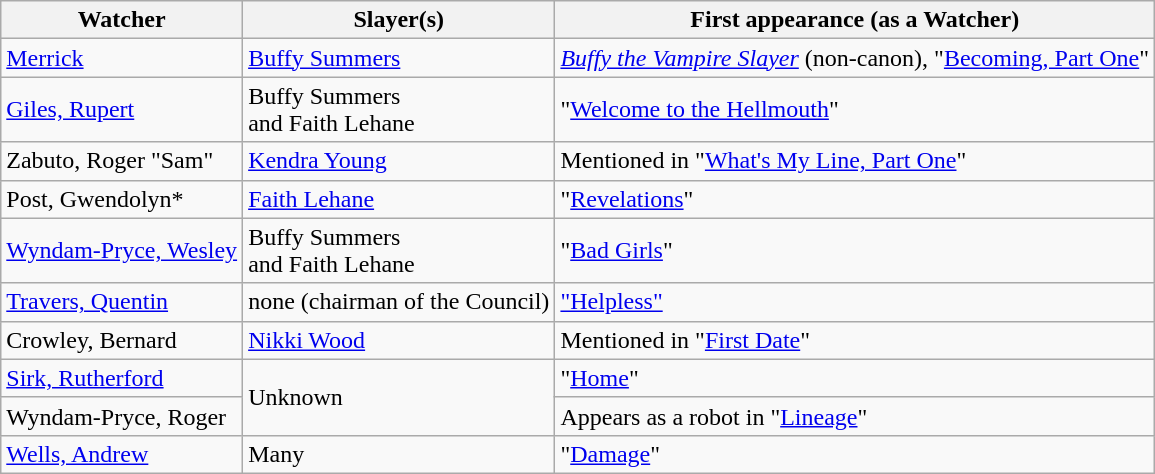<table class="wikitable">
<tr>
<th>Watcher</th>
<th>Slayer(s)</th>
<th>First appearance (as a Watcher)</th>
</tr>
<tr>
<td><a href='#'>Merrick</a></td>
<td><a href='#'>Buffy Summers</a></td>
<td><em><a href='#'>Buffy the Vampire Slayer</a></em> (non-canon), "<a href='#'>Becoming, Part One</a>"</td>
</tr>
<tr>
<td><a href='#'>Giles, Rupert</a></td>
<td>Buffy Summers<br>and Faith Lehane</td>
<td>"<a href='#'>Welcome to the Hellmouth</a>"</td>
</tr>
<tr>
<td>Zabuto, Roger "Sam"</td>
<td><a href='#'>Kendra Young</a></td>
<td>Mentioned in "<a href='#'>What's My Line, Part One</a>"</td>
</tr>
<tr>
<td>Post, Gwendolyn*</td>
<td><a href='#'>Faith Lehane</a></td>
<td>"<a href='#'>Revelations</a>"</td>
</tr>
<tr>
<td><a href='#'>Wyndam-Pryce, Wesley</a></td>
<td>Buffy Summers<br>and Faith Lehane</td>
<td>"<a href='#'>Bad Girls</a>"</td>
</tr>
<tr>
<td><a href='#'>Travers, Quentin</a></td>
<td>none (chairman of the Council)</td>
<td><a href='#'>"Helpless"</a></td>
</tr>
<tr>
<td>Crowley, Bernard</td>
<td><a href='#'>Nikki Wood</a></td>
<td>Mentioned in "<a href='#'>First Date</a>"</td>
</tr>
<tr>
<td><a href='#'>Sirk, Rutherford</a></td>
<td rowspan="2">Unknown</td>
<td>"<a href='#'>Home</a>"</td>
</tr>
<tr>
<td>Wyndam-Pryce, Roger</td>
<td>Appears as a robot in "<a href='#'>Lineage</a>"</td>
</tr>
<tr>
<td><a href='#'>Wells, Andrew</a></td>
<td>Many</td>
<td>"<a href='#'>Damage</a>"</td>
</tr>
</table>
